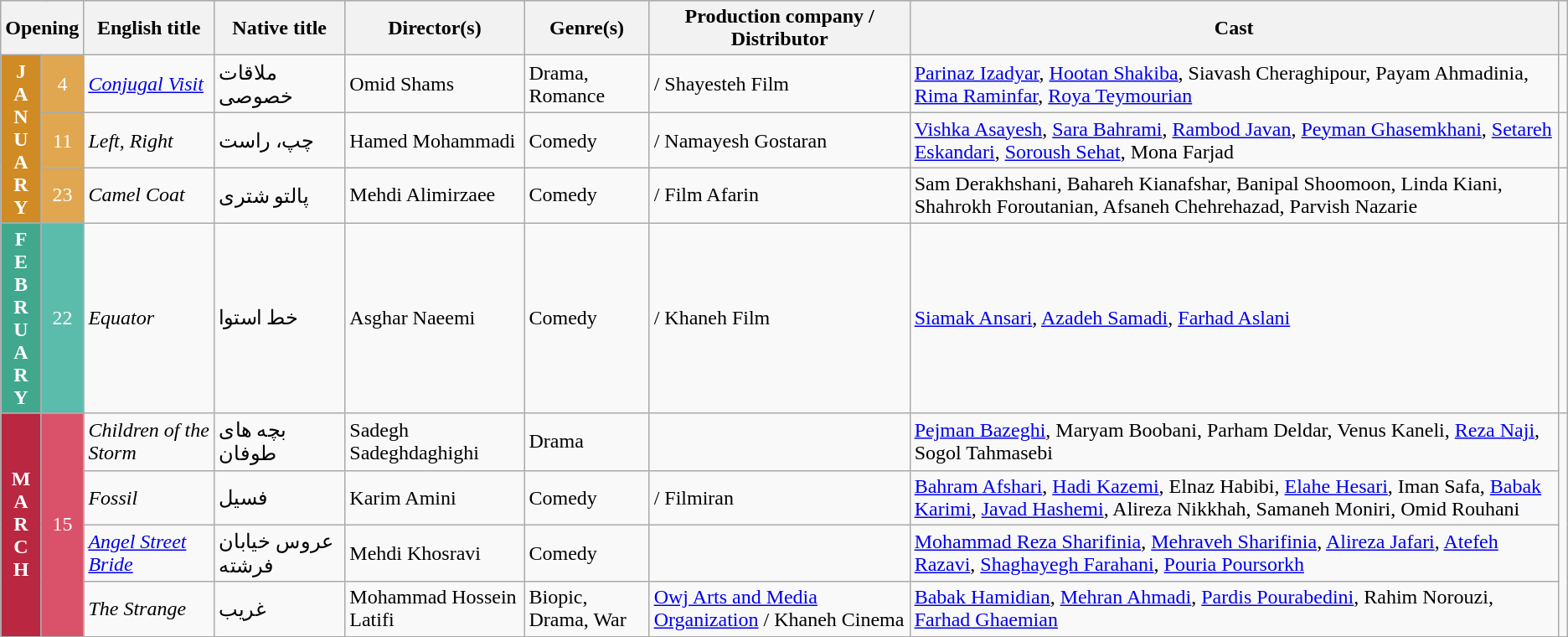<table class="wikitable sortable">
<tr style="background:#b0e0e6; text-align:center">
<th colspan="2">Opening</th>
<th>English title</th>
<th>Native title</th>
<th>Director(s)</th>
<th>Genre(s)</th>
<th>Production company / Distributor</th>
<th>Cast</th>
<th></th>
</tr>
<tr>
<th rowspan="3" style="text-align:center; background:#D08B24; color:white;">J<br>A<br>N<br>U<br>A<br>R<br>Y</th>
<td rowspan="1" style="text-align:center; background:#E0A750; color:white;">4</td>
<td><em><a href='#'>Conjugal Visit</a></em></td>
<td>ملاقات خصوصی</td>
<td>Omid Shams</td>
<td>Drama, Romance</td>
<td>/ Shayesteh Film</td>
<td><a href='#'>Parinaz Izadyar</a>, <a href='#'>Hootan Shakiba</a>, Siavash Cheraghipour, Payam Ahmadinia, <a href='#'>Rima Raminfar</a>, <a href='#'>Roya Teymourian</a></td>
<td></td>
</tr>
<tr>
<td rowspan="1" style="text-align:center; background:#E0A750; color:white;">11</td>
<td><em>Left, Right</em></td>
<td>چپ، راست</td>
<td>Hamed Mohammadi</td>
<td>Comedy</td>
<td>/ Namayesh Gostaran</td>
<td><a href='#'>Vishka Asayesh</a>, <a href='#'>Sara Bahrami</a>, <a href='#'>Rambod Javan</a>, <a href='#'>Peyman Ghasemkhani</a>, <a href='#'>Setareh Eskandari</a>, <a href='#'>Soroush Sehat</a>, Mona Farjad</td>
<td></td>
</tr>
<tr>
<td rowspan="1" style="text-align:center; background:#E0A750; color:white;">23</td>
<td><em>Camel Coat</em></td>
<td>پالتو شتری</td>
<td>Mehdi Alimirzaee</td>
<td>Comedy</td>
<td>/ Film Afarin</td>
<td>Sam Derakhshani, Bahareh Kianafshar, Banipal Shoomoon, Linda Kiani, Shahrokh Foroutanian, Afsaneh Chehrehazad, Parvish Nazarie</td>
<td></td>
</tr>
<tr February!>
<th style="text-align:center; background:#41A88E; color:white;">F<br>E<br>B<br>R<br>U<br>A<br>R<br>Y</th>
<td style="text-align:center; background:#5CBCAB; color:white;">22</td>
<td><em>Equator</em></td>
<td>خط استوا</td>
<td>Asghar Naeemi</td>
<td>Comedy</td>
<td>/ Khaneh Film</td>
<td><a href='#'>Siamak Ansari</a>, <a href='#'>Azadeh Samadi</a>, <a href='#'>Farhad Aslani</a></td>
<td></td>
</tr>
<tr>
<th rowspan="6" style="text-align:center; background:#BA2741; color:white;">M<br>A<br>R<br>C<br>H</th>
<td rowspan="5" style="text-align:center; background:#DA5269; color:white;">15</td>
<td><em>Children of the Storm</em></td>
<td>بچه های طوفان</td>
<td>Sadegh Sadeghdaghighi</td>
<td>Drama</td>
<td></td>
<td><a href='#'>Pejman Bazeghi</a>, Maryam Boobani, Parham Deldar, Venus Kaneli, <a href='#'>Reza Naji</a>, Sogol Tahmasebi</td>
<td rowspan="4"></td>
</tr>
<tr>
<td><em>Fossil</em></td>
<td>فسیل</td>
<td>Karim Amini</td>
<td>Comedy</td>
<td>/ Filmiran</td>
<td><a href='#'>Bahram Afshari</a>, <a href='#'>Hadi Kazemi</a>, Elnaz Habibi, <a href='#'>Elahe Hesari</a>, Iman Safa, <a href='#'>Babak Karimi</a>, <a href='#'>Javad Hashemi</a>, Alireza Nikkhah, Samaneh Moniri, Omid Rouhani</td>
</tr>
<tr>
<td><em><a href='#'>Angel Street Bride</a></em></td>
<td>عروس خیابان فرشته</td>
<td>Mehdi Khosravi</td>
<td>Comedy</td>
<td></td>
<td><a href='#'>Mohammad Reza Sharifinia</a>, <a href='#'>Mehraveh Sharifinia</a>, <a href='#'>Alireza Jafari</a>, <a href='#'>Atefeh Razavi</a>, <a href='#'>Shaghayegh Farahani</a>, <a href='#'>Pouria Poursorkh</a></td>
</tr>
<tr>
<td><em>The Strange</em></td>
<td>غریب</td>
<td>Mohammad Hossein Latifi</td>
<td>Biopic, Drama, War</td>
<td><a href='#'>Owj Arts and Media Organization</a> / Khaneh Cinema</td>
<td><a href='#'>Babak Hamidian</a>, <a href='#'>Mehran Ahmadi</a>, <a href='#'>Pardis Pourabedini</a>, Rahim Norouzi, <a href='#'>Farhad Ghaemian</a></td>
</tr>
<tr>
</tr>
</table>
